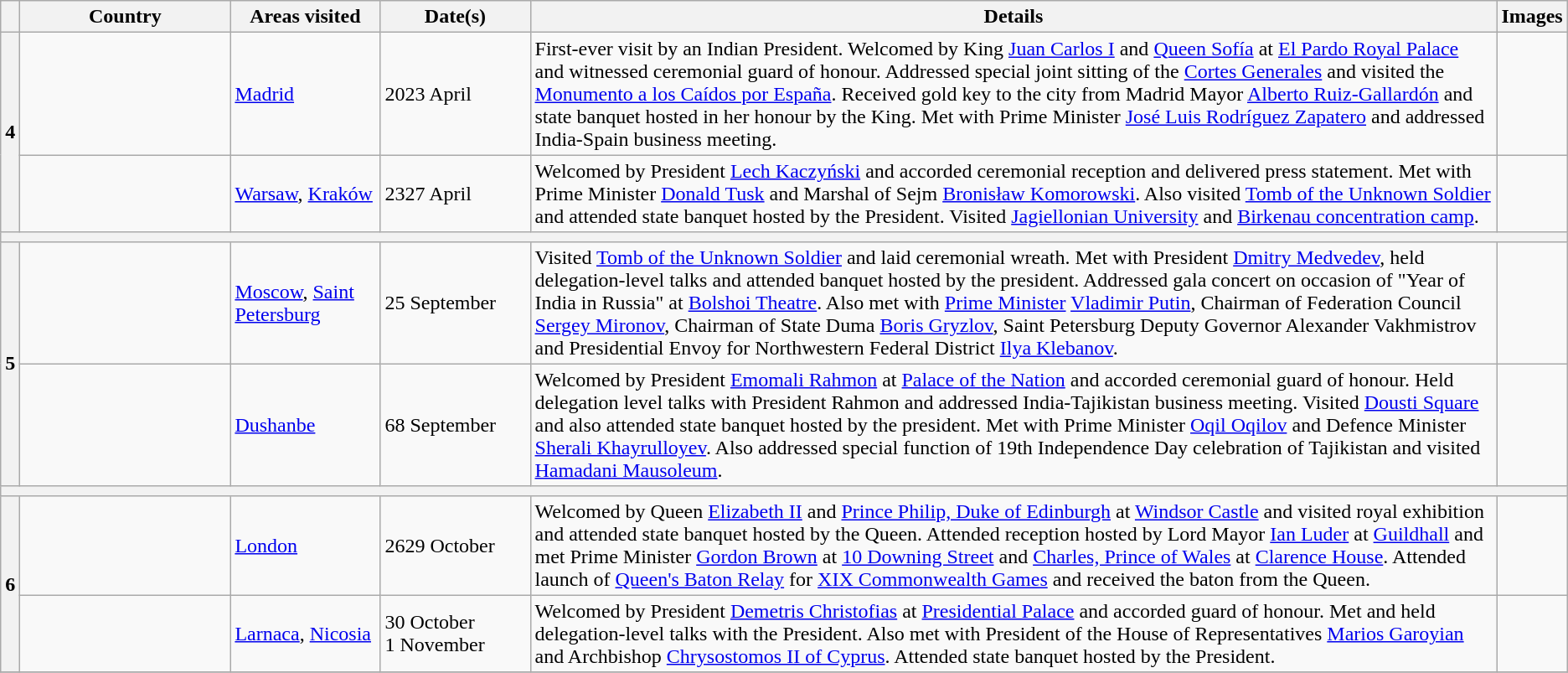<table class="wikitable outercollapse sortable">
<tr>
<th></th>
<th style="width:10em">Country</th>
<th style="width:7em">Areas visited</th>
<th style="width:7em">Date(s)</th>
<th class="unsortable">Details</th>
<th class="unsortable">Images</th>
</tr>
<tr>
<th rowspan="2">4</th>
<td></td>
<td><a href='#'>Madrid</a></td>
<td>2023 April</td>
<td>First-ever visit by an Indian President. Welcomed by King <a href='#'>Juan Carlos I</a> and <a href='#'>Queen Sofía</a> at <a href='#'>El Pardo Royal Palace</a> and witnessed ceremonial guard of honour. Addressed special joint sitting of the <a href='#'>Cortes Generales</a> and visited the <a href='#'>Monumento a los Caídos por España</a>. Received gold key to the city from Madrid Mayor <a href='#'>Alberto Ruiz-Gallardón</a> and state banquet hosted in her honour by the King. Met with Prime Minister <a href='#'>José Luis Rodríguez Zapatero</a> and addressed India-Spain business meeting.</td>
<td></td>
</tr>
<tr>
<td></td>
<td><a href='#'>Warsaw</a>, <a href='#'>Kraków</a></td>
<td>2327 April</td>
<td>Welcomed by President <a href='#'>Lech Kaczyński</a> and accorded ceremonial reception and delivered press statement. Met with Prime Minister <a href='#'>Donald Tusk</a> and Marshal of Sejm <a href='#'>Bronisław Komorowski</a>. Also visited <a href='#'>Tomb of the Unknown Soldier</a> and attended state banquet hosted by the President. Visited <a href='#'>Jagiellonian University</a> and <a href='#'>Birkenau concentration camp</a>.</td>
<td></td>
</tr>
<tr>
<th colspan="6"></th>
</tr>
<tr>
<th rowspan="2">5</th>
<td></td>
<td><a href='#'>Moscow</a>, <a href='#'>Saint Petersburg</a></td>
<td>25 September</td>
<td>Visited <a href='#'>Tomb of the Unknown Soldier</a> and laid ceremonial wreath. Met with President <a href='#'>Dmitry Medvedev</a>, held delegation-level talks and attended banquet hosted by the president. Addressed gala concert on occasion of "Year of India in Russia" at <a href='#'>Bolshoi Theatre</a>. Also met with <a href='#'>Prime Minister</a> <a href='#'>Vladimir Putin</a>, Chairman of Federation Council <a href='#'>Sergey Mironov</a>, Chairman of State Duma <a href='#'>Boris Gryzlov</a>, Saint Petersburg Deputy Governor Alexander Vakhmistrov and Presidential Envoy for Northwestern Federal District <a href='#'>Ilya Klebanov</a>.</td>
<td></td>
</tr>
<tr>
<td></td>
<td><a href='#'>Dushanbe</a></td>
<td>68 September</td>
<td>Welcomed by President <a href='#'>Emomali Rahmon</a> at <a href='#'>Palace of the Nation</a> and accorded ceremonial guard of honour. Held delegation level talks with President Rahmon and addressed India-Tajikistan business meeting. Visited <a href='#'>Dousti Square</a> and also attended state banquet hosted by the president. Met with Prime Minister <a href='#'>Oqil Oqilov</a> and Defence Minister <a href='#'>Sherali Khayrulloyev</a>. Also addressed special function of 19th Independence Day celebration of Tajikistan and visited <a href='#'>Hamadani Mausoleum</a>.</td>
<td></td>
</tr>
<tr>
<th colspan="6"></th>
</tr>
<tr>
<th rowspan="2">6</th>
<td></td>
<td><a href='#'>London</a></td>
<td>2629 October</td>
<td>Welcomed by Queen <a href='#'>Elizabeth II</a> and <a href='#'>Prince Philip, Duke of Edinburgh</a> at <a href='#'>Windsor Castle</a> and visited royal exhibition and attended state banquet hosted by the Queen. Attended reception hosted by Lord Mayor <a href='#'>Ian Luder</a> at <a href='#'>Guildhall</a> and met Prime Minister <a href='#'>Gordon Brown</a> at <a href='#'>10 Downing Street</a> and <a href='#'>Charles, Prince of Wales</a> at <a href='#'>Clarence House</a>. Attended launch of <a href='#'>Queen's Baton Relay</a> for <a href='#'>XIX Commonwealth Games</a> and received the baton from the Queen.</td>
<td></td>
</tr>
<tr>
<td></td>
<td><a href='#'>Larnaca</a>, <a href='#'>Nicosia</a></td>
<td>30 October<br>1 November</td>
<td>Welcomed by President <a href='#'>Demetris Christofias</a> at <a href='#'>Presidential Palace</a> and accorded guard of honour. Met and held delegation-level talks with the President. Also met with President of the House of Representatives <a href='#'>Marios Garoyian</a> and Archbishop <a href='#'>Chrysostomos II of Cyprus</a>. Attended state banquet hosted by the President.</td>
<td></td>
</tr>
<tr>
</tr>
</table>
